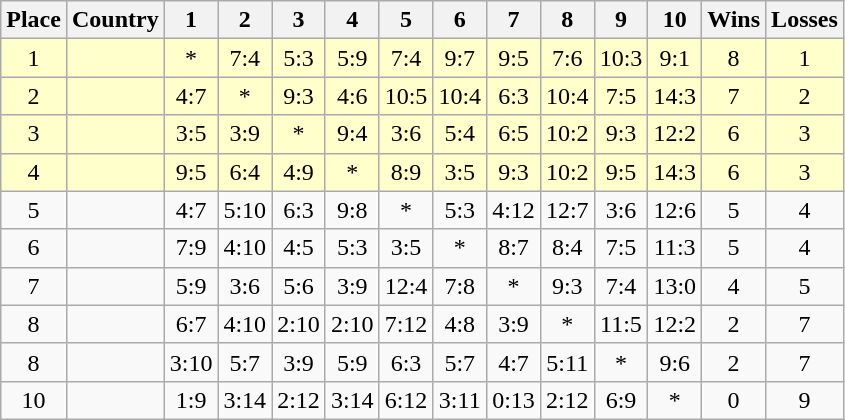<table class=wikitable style="text-align: center;">
<tr>
<th>Place</th>
<th>Country</th>
<th width=20>1</th>
<th width=20>2</th>
<th width=20>3</th>
<th width=20>4</th>
<th width=20>5</th>
<th width=20>6</th>
<th width=20>7</th>
<th width=20>8</th>
<th width=20>9</th>
<th width=20>10</th>
<th width=20>Wins</th>
<th width=20>Losses</th>
</tr>
<tr bgcolor=#ffc>
<td>1</td>
<td align="left"></td>
<td>*</td>
<td>7:4</td>
<td>5:3</td>
<td>5:9</td>
<td>7:4</td>
<td>9:7</td>
<td>9:5</td>
<td>7:6</td>
<td>10:3</td>
<td>9:1</td>
<td>8</td>
<td>1</td>
</tr>
<tr bgcolor=#ffc>
<td>2</td>
<td align="left"></td>
<td>4:7</td>
<td>*</td>
<td>9:3</td>
<td>4:6</td>
<td>10:5</td>
<td>10:4</td>
<td>6:3</td>
<td>10:4</td>
<td>7:5</td>
<td>14:3</td>
<td>7</td>
<td>2</td>
</tr>
<tr bgcolor=#ffc>
<td>3</td>
<td align="left"></td>
<td>3:5</td>
<td>3:9</td>
<td>*</td>
<td>9:4</td>
<td>3:6</td>
<td>5:4</td>
<td>6:5</td>
<td>10:2</td>
<td>9:3</td>
<td>12:2</td>
<td>6</td>
<td>3</td>
</tr>
<tr bgcolor=#ffc>
<td>4</td>
<td align="left"></td>
<td>9:5</td>
<td>6:4</td>
<td>4:9</td>
<td>*</td>
<td>8:9</td>
<td>3:5</td>
<td>9:3</td>
<td>10:2</td>
<td>9:5</td>
<td>14:3</td>
<td>6</td>
<td>3</td>
</tr>
<tr>
<td>5</td>
<td align="left"></td>
<td>4:7</td>
<td>5:10</td>
<td>6:3</td>
<td>9:8</td>
<td>*</td>
<td>5:3</td>
<td>4:12</td>
<td>12:7</td>
<td>3:6</td>
<td>12:6</td>
<td>5</td>
<td>4</td>
</tr>
<tr>
<td>6</td>
<td align="left"></td>
<td>7:9</td>
<td>4:10</td>
<td>4:5</td>
<td>5:3</td>
<td>3:5</td>
<td>*</td>
<td>8:7</td>
<td>8:4</td>
<td>7:5</td>
<td>11:3</td>
<td>5</td>
<td>4</td>
</tr>
<tr>
<td>7</td>
<td align="left"></td>
<td>5:9</td>
<td>3:6</td>
<td>5:6</td>
<td>3:9</td>
<td>12:4</td>
<td>7:8</td>
<td>*</td>
<td>9:3</td>
<td>7:4</td>
<td>13:0</td>
<td>4</td>
<td>5</td>
</tr>
<tr>
<td>8</td>
<td align="left"></td>
<td>6:7</td>
<td>4:10</td>
<td>2:10</td>
<td>2:10</td>
<td>7:12</td>
<td>4:8</td>
<td>3:9</td>
<td>*</td>
<td>11:5</td>
<td>12:2</td>
<td>2</td>
<td>7</td>
</tr>
<tr>
<td>8</td>
<td align="left"></td>
<td>3:10</td>
<td>5:7</td>
<td>3:9</td>
<td>5:9</td>
<td>6:3</td>
<td>5:7</td>
<td>4:7</td>
<td>5:11</td>
<td>*</td>
<td>9:6</td>
<td>2</td>
<td>7</td>
</tr>
<tr>
<td>10</td>
<td align="left"></td>
<td>1:9</td>
<td>3:14</td>
<td>2:12</td>
<td>3:14</td>
<td>6:12</td>
<td>3:11</td>
<td>0:13</td>
<td>2:12</td>
<td>6:9</td>
<td>*</td>
<td>0</td>
<td>9</td>
</tr>
</table>
